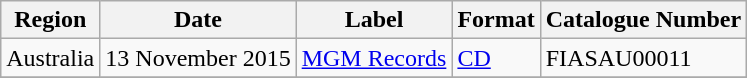<table class="wikitable">
<tr>
<th>Region</th>
<th>Date</th>
<th>Label</th>
<th>Format</th>
<th>Catalogue Number</th>
</tr>
<tr>
<td>Australia</td>
<td>13 November 2015</td>
<td><a href='#'>MGM Records</a></td>
<td><a href='#'>CD</a></td>
<td>FIASAU00011</td>
</tr>
<tr>
</tr>
</table>
